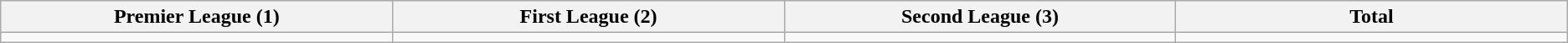<table class="wikitable">
<tr>
<th width="5%">Premier League (1)</th>
<th width="5%">First League (2)</th>
<th width="5%">Second League (3)</th>
<th width="5%">Total</th>
</tr>
<tr>
<td></td>
<td></td>
<td></td>
<td></td>
</tr>
</table>
